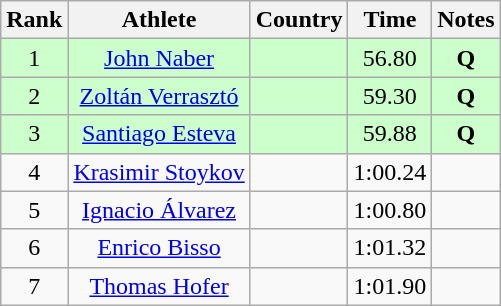<table class="wikitable sortable" style="text-align:center">
<tr>
<th>Rank</th>
<th>Athlete</th>
<th>Country</th>
<th>Time</th>
<th>Notes</th>
</tr>
<tr bgcolor=ccffcc>
<td>1</td>
<td><a href='#'>John Naber</a></td>
<td align=left></td>
<td>56.80</td>
<td><strong> Q</strong></td>
</tr>
<tr bgcolor=ccffcc>
<td>2</td>
<td><a href='#'>Zoltán Verrasztó</a></td>
<td align=left></td>
<td>59.30</td>
<td><strong> Q</strong></td>
</tr>
<tr bgcolor=ccffcc>
<td>3</td>
<td><a href='#'>Santiago Esteva</a></td>
<td align=left></td>
<td>59.88</td>
<td><strong>Q </strong></td>
</tr>
<tr>
<td>4</td>
<td><a href='#'>Krasimir Stoykov</a></td>
<td align=left></td>
<td>1:00.24</td>
<td><strong> </strong></td>
</tr>
<tr>
<td>5</td>
<td><a href='#'>Ignacio Álvarez</a></td>
<td align=left></td>
<td>1:00.80</td>
<td><strong> </strong></td>
</tr>
<tr>
<td>6</td>
<td><a href='#'>Enrico Bisso</a></td>
<td align=left></td>
<td>1:01.32</td>
<td><strong> </strong></td>
</tr>
<tr>
<td>7</td>
<td><a href='#'>Thomas Hofer</a></td>
<td align=left></td>
<td>1:01.90</td>
<td><strong> </strong></td>
</tr>
</table>
